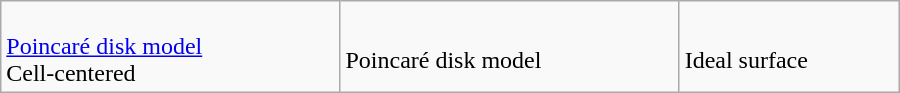<table class=wikitable width=600>
<tr>
<td><br><a href='#'>Poincaré disk model</a><br>Cell-centered</td>
<td><br>Poincaré disk model</td>
<td><br>Ideal surface</td>
</tr>
</table>
